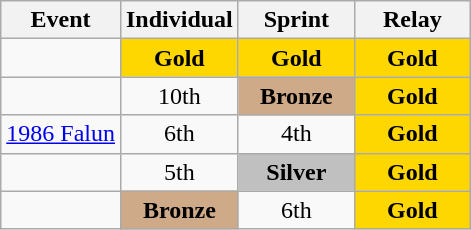<table class="wikitable" style="text-align: center;">
<tr ">
<th>Event</th>
<th style="width:70px;">Individual</th>
<th style="width:70px;">Sprint</th>
<th style="width:70px;">Relay</th>
</tr>
<tr>
<td align=left></td>
<td style="background:gold;"><strong>Gold</strong></td>
<td style="background:gold;"><strong>Gold</strong></td>
<td style="background:gold;"><strong>Gold</strong></td>
</tr>
<tr>
<td align=left></td>
<td>10th</td>
<td style="background:#cfaa88;"><strong>Bronze</strong></td>
<td style="background:gold;"><strong>Gold</strong></td>
</tr>
<tr>
<td align=left> <a href='#'>1986 Falun</a></td>
<td>6th</td>
<td>4th</td>
<td style="background:gold;"><strong>Gold</strong></td>
</tr>
<tr>
<td align=left></td>
<td>5th</td>
<td style="background:silver;"><strong>Silver</strong></td>
<td style="background:gold;"><strong>Gold</strong></td>
</tr>
<tr>
<td align=left></td>
<td style="background:#cfaa88;"><strong>Bronze</strong></td>
<td>6th</td>
<td style="background:gold;"><strong>Gold</strong></td>
</tr>
</table>
